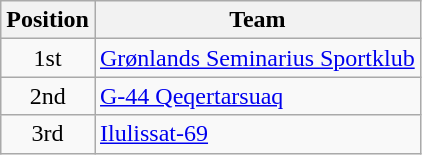<table class="wikitable">
<tr>
<th>Position</th>
<th>Team</th>
</tr>
<tr>
<td style="text-align:center">1st</td>
<td><a href='#'>Grønlands Seminarius Sportklub</a></td>
</tr>
<tr>
<td style="text-align:center">2nd</td>
<td><a href='#'>G-44 Qeqertarsuaq</a></td>
</tr>
<tr>
<td style="text-align:center">3rd</td>
<td><a href='#'>Ilulissat-69</a></td>
</tr>
</table>
